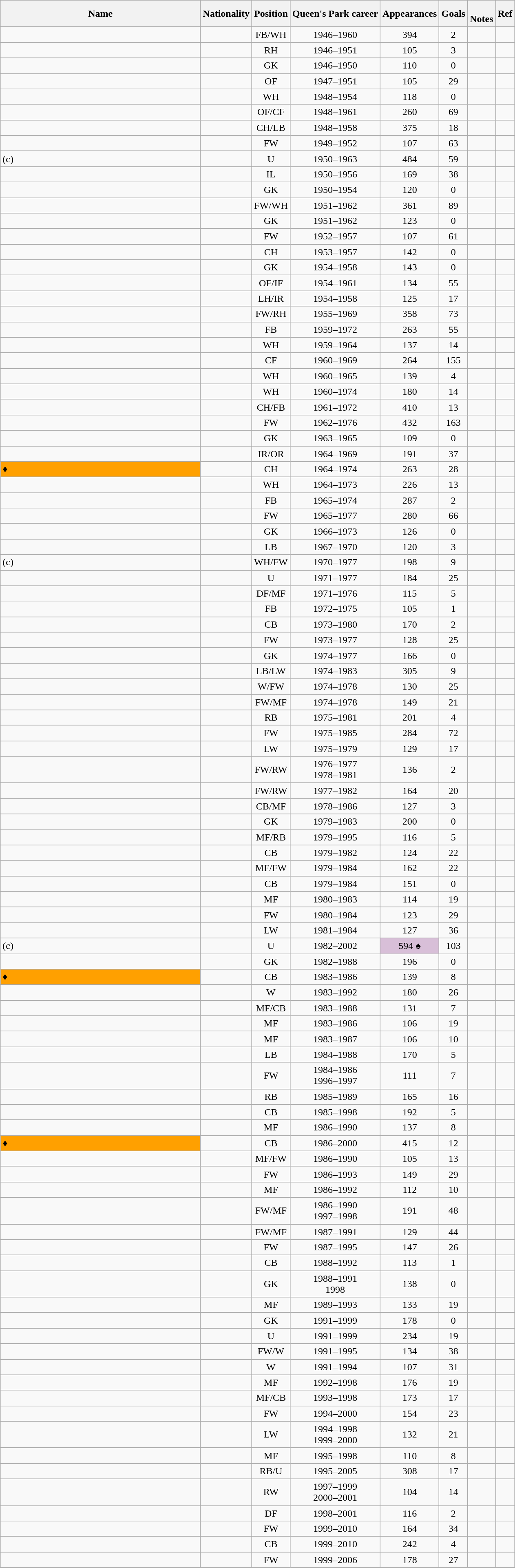<table class="wikitable sortable" style="text-align: center;">
<tr>
<th style="width:20em">Name</th>
<th>Nationality</th>
<th>Position</th>
<th>Queen's Park career</th>
<th>Appearances</th>
<th>Goals</th>
<th><br>Notes</th>
<th>Ref</th>
</tr>
<tr>
<td style="text-align:left;"></td>
<td style="text-align:left;"></td>
<td>FB/WH</td>
<td>1946–1960</td>
<td>394</td>
<td>2</td>
<td></td>
<td></td>
</tr>
<tr>
<td style="text-align:left;"></td>
<td style="text-align:left;"></td>
<td>RH</td>
<td>1946–1951</td>
<td>105</td>
<td>3</td>
<td><br></td>
<td></td>
</tr>
<tr>
<td style="text-align:left;"></td>
<td style="text-align:left;"></td>
<td>GK</td>
<td>1946–1950</td>
<td>110</td>
<td>0</td>
<td><br></td>
<td></td>
</tr>
<tr>
<td style="text-align:left;"></td>
<td style="text-align:left;"></td>
<td>OF</td>
<td>1947–1951</td>
<td>105</td>
<td>29</td>
<td></td>
<td></td>
</tr>
<tr>
<td style="text-align:left;"></td>
<td style="text-align:left;"></td>
<td>WH</td>
<td>1948–1954</td>
<td>118</td>
<td>0</td>
<td></td>
<td></td>
</tr>
<tr>
<td style="text-align:left;"></td>
<td style="text-align:left;"></td>
<td>OF/CF</td>
<td>1948–1961</td>
<td>260</td>
<td>69</td>
<td></td>
<td></td>
</tr>
<tr>
<td style="text-align:left;"></td>
<td style="text-align:left;"></td>
<td>CH/LB</td>
<td>1948–1958</td>
<td>375</td>
<td>18</td>
<td><br></td>
<td></td>
</tr>
<tr>
<td style="text-align:left;"></td>
<td style="text-align:left;"></td>
<td>FW</td>
<td>1949–1952</td>
<td>107</td>
<td>63</td>
<td></td>
<td></td>
</tr>
<tr>
<td style="text-align:left;"> (c)</td>
<td style="text-align:left;"></td>
<td>U</td>
<td>1950–1963</td>
<td>484</td>
<td>59</td>
<td></td>
<td></td>
</tr>
<tr>
<td style="text-align:left;"></td>
<td style="text-align:left;"></td>
<td>IL</td>
<td>1950–1956</td>
<td>169</td>
<td>38</td>
<td></td>
<td></td>
</tr>
<tr>
<td style="text-align:left;"></td>
<td style="text-align:left;"></td>
<td>GK</td>
<td>1950–1954</td>
<td>120</td>
<td>0</td>
<td></td>
<td></td>
</tr>
<tr>
<td style="text-align:left;"></td>
<td style="text-align:left;"></td>
<td>FW/WH</td>
<td>1951–1962</td>
<td>361</td>
<td>89</td>
<td></td>
<td></td>
</tr>
<tr>
<td style="text-align:left;"></td>
<td style="text-align:left;"></td>
<td>GK</td>
<td>1951–1962</td>
<td>123</td>
<td>0</td>
<td></td>
<td></td>
</tr>
<tr>
<td style="text-align:left;"></td>
<td style="text-align:left;"></td>
<td>FW</td>
<td>1952–1957</td>
<td>107</td>
<td>61</td>
<td></td>
<td></td>
</tr>
<tr>
<td style="text-align:left;"></td>
<td style="text-align:left;"></td>
<td>CH</td>
<td>1953–1957</td>
<td>142</td>
<td>0</td>
<td></td>
<td></td>
</tr>
<tr>
<td style="text-align:left;"></td>
<td style="text-align:left;"></td>
<td>GK</td>
<td>1954–1958</td>
<td>143</td>
<td>0</td>
<td></td>
<td></td>
</tr>
<tr>
<td style="text-align:left;"></td>
<td style="text-align:left;"></td>
<td>OF/IF</td>
<td>1954–1961</td>
<td>134</td>
<td>55</td>
<td><br></td>
<td></td>
</tr>
<tr>
<td style="text-align:left;"></td>
<td style="text-align:left;"></td>
<td>LH/IR</td>
<td>1954–1958</td>
<td>125</td>
<td>17</td>
<td></td>
<td></td>
</tr>
<tr>
<td style="text-align:left;"></td>
<td style="text-align:left;"></td>
<td>FW/RH</td>
<td>1955–1969</td>
<td>358</td>
<td>73</td>
<td><br></td>
<td></td>
</tr>
<tr>
<td style="text-align:left;"></td>
<td style="text-align:left;"></td>
<td>FB</td>
<td>1959–1972</td>
<td>263</td>
<td>55</td>
<td></td>
<td></td>
</tr>
<tr>
<td style="text-align:left;"></td>
<td style="text-align:left;"></td>
<td>WH</td>
<td>1959–1964</td>
<td>137</td>
<td>14</td>
<td></td>
<td></td>
</tr>
<tr>
<td style="text-align:left;"></td>
<td style="text-align:left;"></td>
<td>CF</td>
<td>1960–1969</td>
<td>264</td>
<td>155</td>
<td><br></td>
<td></td>
</tr>
<tr>
<td style="text-align:left;"></td>
<td style="text-align:left;"></td>
<td>WH</td>
<td>1960–1965</td>
<td>139</td>
<td>4</td>
<td></td>
<td></td>
</tr>
<tr>
<td style="text-align:left;"></td>
<td style="text-align:left;"></td>
<td>WH</td>
<td>1960–1974</td>
<td>180</td>
<td>14</td>
<td></td>
<td></td>
</tr>
<tr>
<td style="text-align:left;"></td>
<td style="text-align:left;"></td>
<td>CH/FB</td>
<td>1961–1972</td>
<td>410</td>
<td>13</td>
<td><br></td>
<td></td>
</tr>
<tr>
<td style="text-align:left;"></td>
<td style="text-align:left;"></td>
<td>FW</td>
<td>1962–1976</td>
<td>432</td>
<td>163</td>
<td><br></td>
<td></td>
</tr>
<tr>
<td style="text-align:left;"></td>
<td style="text-align:left;"></td>
<td>GK</td>
<td>1963–1965</td>
<td>109</td>
<td>0</td>
<td></td>
<td></td>
</tr>
<tr>
<td style="text-align:left;"></td>
<td style="text-align:left;"></td>
<td>IR/OR</td>
<td>1964–1969</td>
<td>191</td>
<td>37</td>
<td><br></td>
<td></td>
</tr>
<tr>
<td style="text-align:left; background:#ffa000;"> ♦</td>
<td style="text-align:left;"></td>
<td>CH</td>
<td>1964–1974</td>
<td>263</td>
<td>28</td>
<td><br></td>
<td></td>
</tr>
<tr>
<td style="text-align:left;"></td>
<td style="text-align:left;"></td>
<td>WH</td>
<td>1964–1973</td>
<td>226</td>
<td>13</td>
<td></td>
<td></td>
</tr>
<tr>
<td style="text-align:left;"></td>
<td style="text-align:left;"></td>
<td>FB</td>
<td>1965–1974</td>
<td>287</td>
<td>2</td>
<td></td>
<td></td>
</tr>
<tr>
<td style="text-align:left;"></td>
<td style="text-align:left;"></td>
<td>FW</td>
<td>1965–1977</td>
<td>280</td>
<td>66</td>
<td></td>
<td></td>
</tr>
<tr>
<td style="text-align:left;"></td>
<td style="text-align:left;"></td>
<td>GK</td>
<td>1966–1973</td>
<td>126</td>
<td>0</td>
<td><br></td>
<td></td>
</tr>
<tr>
<td style="text-align:left;"></td>
<td style="text-align:left;"></td>
<td>LB</td>
<td>1967–1970</td>
<td>120</td>
<td>3</td>
<td></td>
<td></td>
</tr>
<tr>
<td style="text-align:left;"> (c)</td>
<td style="text-align:left;"></td>
<td>WH/FW</td>
<td>1970–1977</td>
<td>198</td>
<td>9</td>
<td></td>
<td></td>
</tr>
<tr>
<td style="text-align:left;"></td>
<td style="text-align:left;"></td>
<td>U</td>
<td>1971–1977</td>
<td>184</td>
<td>25</td>
<td></td>
<td></td>
</tr>
<tr>
<td style="text-align:left;"></td>
<td style="text-align:left;"></td>
<td>DF/MF</td>
<td>1971–1976</td>
<td>115</td>
<td>5</td>
<td><br></td>
<td></td>
</tr>
<tr>
<td style="text-align:left;"></td>
<td style="text-align:left;"></td>
<td>FB</td>
<td>1972–1975</td>
<td>105</td>
<td>1</td>
<td></td>
<td></td>
</tr>
<tr>
<td style="text-align:left;"></td>
<td style="text-align:left;"></td>
<td>CB</td>
<td>1973–1980</td>
<td>170</td>
<td>2</td>
<td></td>
<td></td>
</tr>
<tr>
<td style="text-align:left;"></td>
<td style="text-align:left;"></td>
<td>FW</td>
<td>1973–1977</td>
<td>128</td>
<td>25</td>
<td></td>
<td></td>
</tr>
<tr>
<td style="text-align:left;"></td>
<td style="text-align:left;"></td>
<td>GK</td>
<td>1974–1977</td>
<td>166</td>
<td>0</td>
<td></td>
<td></td>
</tr>
<tr>
<td style="text-align:left;"></td>
<td style="text-align:left;"></td>
<td>LB/LW</td>
<td>1974–1983</td>
<td>305</td>
<td>9</td>
<td></td>
<td></td>
</tr>
<tr>
<td style="text-align:left;"></td>
<td style="text-align:left;"></td>
<td>W/FW</td>
<td>1974–1978</td>
<td>130</td>
<td>25</td>
<td></td>
<td></td>
</tr>
<tr>
<td style="text-align:left;"></td>
<td style="text-align:left;"></td>
<td>FW/MF</td>
<td>1974–1978</td>
<td>149</td>
<td>21</td>
<td></td>
<td></td>
</tr>
<tr>
<td style="text-align:left;"></td>
<td style="text-align:left;"></td>
<td>RB</td>
<td>1975–1981</td>
<td>201</td>
<td>4</td>
<td></td>
<td></td>
</tr>
<tr>
<td style="text-align:left;"></td>
<td style="text-align:left;"></td>
<td>FW</td>
<td>1975–1985</td>
<td>284</td>
<td>72</td>
<td></td>
<td></td>
</tr>
<tr>
<td style="text-align:left;"></td>
<td style="text-align:left;"></td>
<td>LW</td>
<td>1975–1979</td>
<td>129</td>
<td>17</td>
<td></td>
<td></td>
</tr>
<tr>
<td style="text-align:left;"></td>
<td style="text-align:left;"></td>
<td>FW/RW</td>
<td>1976–1977<br>1978–1981</td>
<td>136</td>
<td>2</td>
<td></td>
<td></td>
</tr>
<tr>
<td style="text-align:left;"></td>
<td style="text-align:left;"></td>
<td>FW/RW</td>
<td>1977–1982</td>
<td>164</td>
<td>20</td>
<td></td>
<td></td>
</tr>
<tr>
<td style="text-align:left;"></td>
<td style="text-align:left;"></td>
<td>CB/MF</td>
<td>1978–1986</td>
<td>127</td>
<td>3</td>
<td></td>
<td></td>
</tr>
<tr>
<td style="text-align:left;"></td>
<td style="text-align:left;"></td>
<td>GK</td>
<td>1979–1983</td>
<td>200</td>
<td>0</td>
<td></td>
<td></td>
</tr>
<tr>
<td style="text-align:left;"></td>
<td style="text-align:left;"></td>
<td>MF/RB</td>
<td>1979–1995</td>
<td>116</td>
<td>5</td>
<td></td>
<td></td>
</tr>
<tr>
<td style="text-align:left;"></td>
<td style="text-align:left;"></td>
<td>CB</td>
<td>1979–1982</td>
<td>124</td>
<td>22</td>
<td></td>
<td></td>
</tr>
<tr>
<td style="text-align:left;"></td>
<td style="text-align:left;"></td>
<td>MF/FW</td>
<td>1979–1984</td>
<td>162</td>
<td>22</td>
<td></td>
<td></td>
</tr>
<tr>
<td style="text-align:left;"></td>
<td style="text-align:left;"></td>
<td>CB</td>
<td>1979–1984</td>
<td>151</td>
<td>0</td>
<td></td>
<td></td>
</tr>
<tr>
<td style="text-align:left;"></td>
<td style="text-align:left;"></td>
<td>MF</td>
<td>1980–1983</td>
<td>114</td>
<td>19</td>
<td></td>
<td></td>
</tr>
<tr>
<td style="text-align:left;"></td>
<td style="text-align:left;"></td>
<td>FW</td>
<td>1980–1984</td>
<td>123</td>
<td>29</td>
<td></td>
<td></td>
</tr>
<tr>
<td style="text-align:left;"></td>
<td style="text-align:left;"></td>
<td>LW</td>
<td>1981–1984</td>
<td>127</td>
<td>36</td>
<td></td>
<td></td>
</tr>
<tr>
<td style="text-align:left;"> (c)</td>
<td style="text-align:left;"></td>
<td>U</td>
<td>1982–2002</td>
<td style="background:thistle;">594 ♠</td>
<td>103</td>
<td></td>
<td></td>
</tr>
<tr>
<td style="text-align:left;"></td>
<td style="text-align:left;"></td>
<td>GK</td>
<td>1982–1988</td>
<td>196</td>
<td>0</td>
<td></td>
<td></td>
</tr>
<tr>
<td style="text-align:left; background:#ffa000;"> ♦</td>
<td style="text-align:left;"></td>
<td>CB</td>
<td>1983–1986</td>
<td>139</td>
<td>8</td>
<td></td>
<td></td>
</tr>
<tr>
<td style="text-align:left;"></td>
<td style="text-align:left;"></td>
<td>W</td>
<td>1983–1992</td>
<td>180</td>
<td>26</td>
<td></td>
<td></td>
</tr>
<tr>
<td style="text-align:left;"></td>
<td style="text-align:left;"></td>
<td>MF/CB</td>
<td>1983–1988</td>
<td>131</td>
<td>7</td>
<td></td>
<td></td>
</tr>
<tr>
<td style="text-align:left;"></td>
<td style="text-align:left;"></td>
<td>MF</td>
<td>1983–1986</td>
<td>106</td>
<td>19</td>
<td></td>
<td></td>
</tr>
<tr>
<td style="text-align:left;"></td>
<td style="text-align:left;"></td>
<td>MF</td>
<td>1983–1987</td>
<td>106</td>
<td>10</td>
<td></td>
<td></td>
</tr>
<tr>
<td style="text-align:left;"></td>
<td style="text-align:left;"></td>
<td>LB</td>
<td>1984–1988</td>
<td>170</td>
<td>5</td>
<td></td>
<td></td>
</tr>
<tr>
<td style="text-align:left;"></td>
<td style="text-align:left;"></td>
<td>FW</td>
<td>1984–1986<br>1996–1997</td>
<td>111</td>
<td>7</td>
<td></td>
<td></td>
</tr>
<tr>
<td style="text-align:left;"></td>
<td style="text-align:left;"></td>
<td>RB</td>
<td>1985–1989</td>
<td>165</td>
<td>16</td>
<td></td>
<td></td>
</tr>
<tr>
<td style="text-align:left;"></td>
<td style="text-align:left;"></td>
<td>CB</td>
<td>1985–1998</td>
<td>192</td>
<td>5</td>
<td></td>
<td></td>
</tr>
<tr>
<td style="text-align:left;"></td>
<td style="text-align:left;"></td>
<td>MF</td>
<td>1986–1990</td>
<td>137</td>
<td>8</td>
<td></td>
<td></td>
</tr>
<tr>
<td style="text-align:left; background:#ffa000;"> ♦</td>
<td style="text-align:left;"></td>
<td>CB</td>
<td>1986–2000</td>
<td>415</td>
<td>12</td>
<td></td>
<td></td>
</tr>
<tr>
<td style="text-align:left;"></td>
<td style="text-align:left;"></td>
<td>MF/FW</td>
<td>1986–1990</td>
<td>105</td>
<td>13</td>
<td></td>
<td></td>
</tr>
<tr>
<td style="text-align:left;"></td>
<td style="text-align:left;"></td>
<td>FW</td>
<td>1986–1993</td>
<td>149</td>
<td>29</td>
<td></td>
<td></td>
</tr>
<tr>
<td style="text-align:left;"></td>
<td style="text-align:left;"></td>
<td>MF</td>
<td>1986–1992</td>
<td>112</td>
<td>10</td>
<td></td>
<td></td>
</tr>
<tr>
<td style="text-align:left;"></td>
<td style="text-align:left;"></td>
<td>FW/MF</td>
<td>1986–1990<br>1997–1998</td>
<td>191</td>
<td>48</td>
<td></td>
<td></td>
</tr>
<tr>
<td style="text-align:left;"></td>
<td style="text-align:left;"></td>
<td>FW/MF</td>
<td>1987–1991</td>
<td>129</td>
<td>44</td>
<td></td>
<td></td>
</tr>
<tr>
<td style="text-align:left;"></td>
<td style="text-align:left;"></td>
<td>FW</td>
<td>1987–1995</td>
<td>147</td>
<td>26</td>
<td></td>
<td></td>
</tr>
<tr>
<td style="text-align:left;"></td>
<td style="text-align:left;"></td>
<td>CB</td>
<td>1988–1992</td>
<td>113</td>
<td>1</td>
<td></td>
<td></td>
</tr>
<tr>
<td style="text-align:left;"></td>
<td style="text-align:left;"></td>
<td>GK</td>
<td>1988–1991<br>1998</td>
<td>138</td>
<td>0</td>
<td></td>
<td></td>
</tr>
<tr>
<td style="text-align:left;"></td>
<td style="text-align:left;"></td>
<td>MF</td>
<td>1989–1993</td>
<td>133</td>
<td>19</td>
<td></td>
<td></td>
</tr>
<tr>
<td style="text-align:left;"></td>
<td style="text-align:left;"></td>
<td>GK</td>
<td>1991–1999</td>
<td>178</td>
<td>0</td>
<td></td>
<td></td>
</tr>
<tr>
<td style="text-align:left;"></td>
<td style="text-align:left;"></td>
<td>U</td>
<td>1991–1999</td>
<td>234</td>
<td>19</td>
<td></td>
<td></td>
</tr>
<tr>
<td style="text-align:left;"></td>
<td style="text-align:left;"></td>
<td>FW/W</td>
<td>1991–1995</td>
<td>134</td>
<td>38</td>
<td></td>
<td></td>
</tr>
<tr>
<td style="text-align:left;"></td>
<td style="text-align:left;"></td>
<td>W</td>
<td>1991–1994</td>
<td>107</td>
<td>31</td>
<td></td>
<td></td>
</tr>
<tr>
<td style="text-align:left;"></td>
<td style="text-align:left;"></td>
<td>MF</td>
<td>1992–1998</td>
<td>176</td>
<td>19</td>
<td></td>
<td></td>
</tr>
<tr>
<td style="text-align:left;"></td>
<td style="text-align:left;"></td>
<td>MF/CB</td>
<td>1993–1998</td>
<td>173</td>
<td>17</td>
<td></td>
<td></td>
</tr>
<tr>
<td style="text-align:left;"></td>
<td style="text-align:left;"></td>
<td>FW</td>
<td>1994–2000</td>
<td>154</td>
<td>23</td>
<td></td>
<td></td>
</tr>
<tr>
<td style="text-align:left;"></td>
<td style="text-align:left;"></td>
<td>LW</td>
<td>1994–1998<br>1999–2000</td>
<td>132</td>
<td>21</td>
<td></td>
<td></td>
</tr>
<tr>
<td style="text-align:left;"></td>
<td style="text-align:left;"></td>
<td>MF</td>
<td>1995–1998</td>
<td>110</td>
<td>8</td>
<td></td>
<td></td>
</tr>
<tr>
<td style="text-align:left;"></td>
<td style="text-align:left;"></td>
<td>RB/U</td>
<td>1995–2005</td>
<td>308</td>
<td>17</td>
<td></td>
<td></td>
</tr>
<tr>
<td style="text-align:left;"></td>
<td style="text-align:left;"></td>
<td>RW</td>
<td>1997–1999<br>2000–2001</td>
<td>104</td>
<td>14</td>
<td></td>
<td></td>
</tr>
<tr>
<td style="text-align:left;"></td>
<td style="text-align:left;"></td>
<td>DF</td>
<td>1998–2001</td>
<td>116</td>
<td>2</td>
<td></td>
<td></td>
</tr>
<tr>
<td style="text-align:left;"></td>
<td style="text-align:left;"></td>
<td>FW</td>
<td>1999–2010</td>
<td>164</td>
<td>34</td>
<td></td>
<td></td>
</tr>
<tr>
<td style="text-align:left;"></td>
<td style="text-align:left;"></td>
<td>CB</td>
<td>1999–2010</td>
<td>242</td>
<td>4</td>
<td></td>
<td></td>
</tr>
<tr>
<td style="text-align:left;"></td>
<td style="text-align:left;"></td>
<td>FW</td>
<td>1999–2006</td>
<td>178</td>
<td>27</td>
<td></td>
<td></td>
</tr>
</table>
